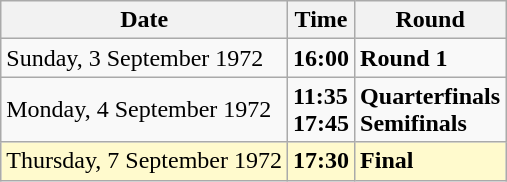<table class="wikitable">
<tr>
<th>Date</th>
<th>Time</th>
<th>Round</th>
</tr>
<tr>
<td>Sunday, 3 September 1972</td>
<td><strong>16:00</strong></td>
<td><strong>Round 1</strong></td>
</tr>
<tr>
<td>Monday, 4 September 1972</td>
<td><strong>11:35<br>17:45</strong></td>
<td><strong>Quarterfinals<br>Semifinals</strong></td>
</tr>
<tr>
<td style=background:lemonchiffon>Thursday, 7 September 1972</td>
<td style=background:lemonchiffon><strong>17:30</strong></td>
<td style=background:lemonchiffon><strong>Final</strong></td>
</tr>
</table>
